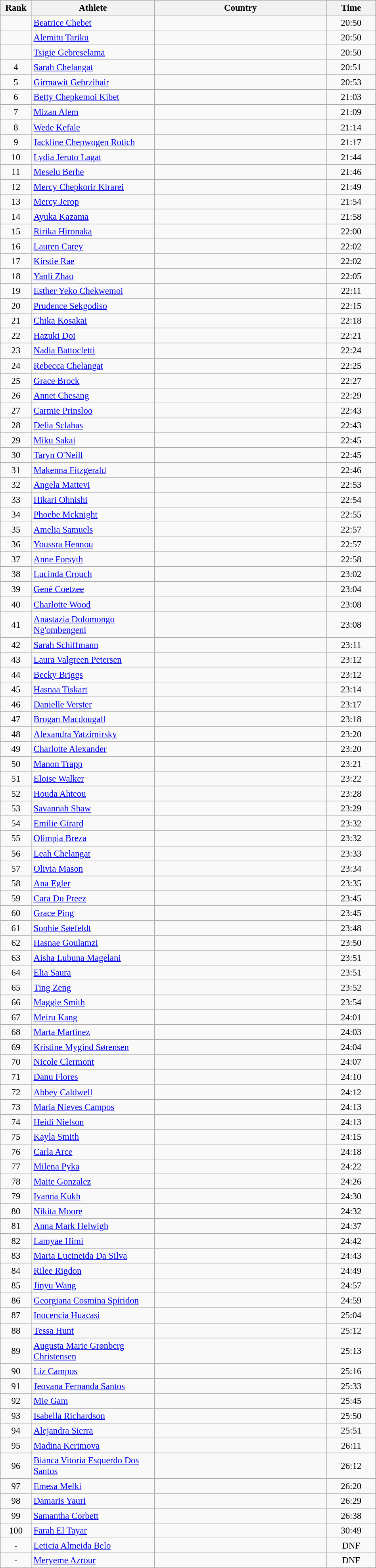<table class="wikitable sortable" style=" text-align:center; font-size:95%;" width="50%">
<tr>
<th width=5%>Rank</th>
<th width=25%>Athlete</th>
<th width=35%>Country</th>
<th width=10%>Time</th>
</tr>
<tr>
<td align=center></td>
<td align=left><a href='#'>Beatrice Chebet</a></td>
<td align=left></td>
<td>20:50</td>
</tr>
<tr>
<td align=center></td>
<td align=left><a href='#'>Alemitu Tariku</a></td>
<td align=left></td>
<td>20:50</td>
</tr>
<tr>
<td align=center></td>
<td align=left><a href='#'>Tsigie Gebreselama</a></td>
<td align=left></td>
<td>20:50</td>
</tr>
<tr>
<td align=center>4</td>
<td align=left><a href='#'>Sarah Chelangat</a></td>
<td align=left></td>
<td>20:51</td>
</tr>
<tr>
<td align=center>5</td>
<td align=left><a href='#'>Girmawit Gebrzihair</a></td>
<td align=left></td>
<td>20:53</td>
</tr>
<tr>
<td align=center>6</td>
<td align=left><a href='#'>Betty Chepkemoi Kibet</a></td>
<td align=left></td>
<td>21:03</td>
</tr>
<tr>
<td align=center>7</td>
<td align=left><a href='#'>Mizan Alem</a></td>
<td align=left></td>
<td>21:09</td>
</tr>
<tr>
<td align=center>8</td>
<td align=left><a href='#'>Wede Kefale</a></td>
<td align=left></td>
<td>21:14</td>
</tr>
<tr>
<td align=center>9</td>
<td align=left><a href='#'>Jackline Chepwogen Rotich</a></td>
<td align=left></td>
<td>21:17</td>
</tr>
<tr>
<td align=center>10</td>
<td align=left><a href='#'>Lydia Jeruto Lagat</a></td>
<td align=left></td>
<td>21:44</td>
</tr>
<tr>
<td align=center>11</td>
<td align=left><a href='#'>Meselu Berhe</a></td>
<td align=left></td>
<td>21:46</td>
</tr>
<tr>
<td align=center>12</td>
<td align=left><a href='#'>Mercy Chepkorir Kirarei</a></td>
<td align=left></td>
<td>21:49</td>
</tr>
<tr>
<td align=center>13</td>
<td align=left><a href='#'>Mercy Jerop</a></td>
<td align=left></td>
<td>21:54</td>
</tr>
<tr>
<td align=center>14</td>
<td align=left><a href='#'>Ayuka Kazama</a></td>
<td align=left></td>
<td>21:58</td>
</tr>
<tr>
<td align=center>15</td>
<td align=left><a href='#'>Ririka Hironaka</a></td>
<td align=left></td>
<td>22:00</td>
</tr>
<tr>
<td align=center>16</td>
<td align=left><a href='#'>Lauren Carey</a></td>
<td align=left></td>
<td>22:02</td>
</tr>
<tr>
<td align=center>17</td>
<td align=left><a href='#'>Kirstie Rae</a></td>
<td align=left></td>
<td>22:02</td>
</tr>
<tr>
<td align=center>18</td>
<td align=left><a href='#'>Yanli Zhao</a></td>
<td align=left></td>
<td>22:05</td>
</tr>
<tr>
<td align=center>19</td>
<td align=left><a href='#'>Esther Yeko Chekwemoi</a></td>
<td align=left></td>
<td>22:11</td>
</tr>
<tr>
<td align=center>20</td>
<td align=left><a href='#'>Prudence Sekgodiso</a></td>
<td align=left></td>
<td>22:15</td>
</tr>
<tr>
<td align=center>21</td>
<td align=left><a href='#'>Chika Kosakai</a></td>
<td align=left></td>
<td>22:18</td>
</tr>
<tr>
<td align=center>22</td>
<td align=left><a href='#'>Hazuki Doi</a></td>
<td align=left></td>
<td>22:21</td>
</tr>
<tr>
<td align=center>23</td>
<td align=left><a href='#'>Nadia Battocletti</a></td>
<td align=left></td>
<td>22:24</td>
</tr>
<tr>
<td align=center>24</td>
<td align=left><a href='#'>Rebecca Chelangat</a></td>
<td align=left></td>
<td>22:25</td>
</tr>
<tr>
<td align=center>25</td>
<td align=left><a href='#'>Grace Brock</a></td>
<td align=left></td>
<td>22:27</td>
</tr>
<tr>
<td align=center>26</td>
<td align=left><a href='#'>Annet Chesang</a></td>
<td align=left></td>
<td>22:29</td>
</tr>
<tr>
<td align=center>27</td>
<td align=left><a href='#'>Carmie Prinsloo</a></td>
<td align=left></td>
<td>22:43</td>
</tr>
<tr>
<td align=center>28</td>
<td align=left><a href='#'>Delia Sclabas</a></td>
<td align=left></td>
<td>22:43</td>
</tr>
<tr>
<td align=center>29</td>
<td align=left><a href='#'>Miku Sakai</a></td>
<td align=left></td>
<td>22:45</td>
</tr>
<tr>
<td align=center>30</td>
<td align=left><a href='#'>Taryn O'Neill</a></td>
<td align=left></td>
<td>22:45</td>
</tr>
<tr>
<td align=center>31</td>
<td align=left><a href='#'>Makenna Fitzgerald</a></td>
<td align=left></td>
<td>22:46</td>
</tr>
<tr>
<td align=center>32</td>
<td align=left><a href='#'>Angela Mattevi</a></td>
<td align=left></td>
<td>22:53</td>
</tr>
<tr>
<td align=center>33</td>
<td align=left><a href='#'>Hikari Ohnishi</a></td>
<td align=left></td>
<td>22:54</td>
</tr>
<tr>
<td align=center>34</td>
<td align=left><a href='#'>Phoebe Mcknight</a></td>
<td align=left></td>
<td>22:55</td>
</tr>
<tr>
<td align=center>35</td>
<td align=left><a href='#'>Amelia Samuels</a></td>
<td align=left></td>
<td>22:57</td>
</tr>
<tr>
<td align=center>36</td>
<td align=left><a href='#'>Youssra Hennou</a></td>
<td align=left></td>
<td>22:57</td>
</tr>
<tr>
<td align=center>37</td>
<td align=left><a href='#'>Anne Forsyth</a></td>
<td align=left></td>
<td>22:58</td>
</tr>
<tr>
<td align=center>38</td>
<td align=left><a href='#'>Lucinda Crouch</a></td>
<td align=left></td>
<td>23:02</td>
</tr>
<tr>
<td align=center>39</td>
<td align=left><a href='#'>Gené Coetzee</a></td>
<td align=left></td>
<td>23:04</td>
</tr>
<tr>
<td align=center>40</td>
<td align=left><a href='#'>Charlotte Wood</a></td>
<td align=left></td>
<td>23:08</td>
</tr>
<tr>
<td align=center>41</td>
<td align=left><a href='#'>Anastazia Dolomongo Ng'ombengeni</a></td>
<td align=left></td>
<td>23:08</td>
</tr>
<tr>
<td align=center>42</td>
<td align=left><a href='#'>Sarah Schiffmann</a></td>
<td align=left></td>
<td>23:11</td>
</tr>
<tr>
<td align=center>43</td>
<td align=left><a href='#'>Laura Valgreen Petersen</a></td>
<td align=left></td>
<td>23:12</td>
</tr>
<tr>
<td align=center>44</td>
<td align=left><a href='#'>Becky Briggs</a></td>
<td align=left></td>
<td>23:12</td>
</tr>
<tr>
<td align=center>45</td>
<td align=left><a href='#'>Hasnaa Tiskart</a></td>
<td align=left></td>
<td>23:14</td>
</tr>
<tr>
<td align=center>46</td>
<td align=left><a href='#'>Danielle Verster</a></td>
<td align=left></td>
<td>23:17</td>
</tr>
<tr>
<td align=center>47</td>
<td align=left><a href='#'>Brogan Macdougall</a></td>
<td align=left></td>
<td>23:18</td>
</tr>
<tr>
<td align=center>48</td>
<td align=left><a href='#'>Alexandra Yatzimirsky</a></td>
<td align=left></td>
<td>23:20</td>
</tr>
<tr>
<td align=center>49</td>
<td align=left><a href='#'>Charlotte Alexander</a></td>
<td align=left></td>
<td>23:20</td>
</tr>
<tr>
<td align=center>50</td>
<td align=left><a href='#'>Manon Trapp</a></td>
<td align=left></td>
<td>23:21</td>
</tr>
<tr>
<td align=center>51</td>
<td align=left><a href='#'>Eloise Walker</a></td>
<td align=left></td>
<td>23:22</td>
</tr>
<tr>
<td align=center>52</td>
<td align=left><a href='#'>Houda Ahteou</a></td>
<td align=left></td>
<td>23:28</td>
</tr>
<tr>
<td align=center>53</td>
<td align=left><a href='#'>Savannah Shaw</a></td>
<td align=left></td>
<td>23:29</td>
</tr>
<tr>
<td align=center>54</td>
<td align=left><a href='#'>Emilie Girard</a></td>
<td align=left></td>
<td>23:32</td>
</tr>
<tr>
<td align=center>55</td>
<td align=left><a href='#'>Olimpia Breza</a></td>
<td align=left></td>
<td>23:32</td>
</tr>
<tr>
<td align=center>56</td>
<td align=left><a href='#'>Leah Chelangat</a></td>
<td align=left></td>
<td>23:33</td>
</tr>
<tr>
<td align=center>57</td>
<td align=left><a href='#'>Olivia Mason</a></td>
<td align=left></td>
<td>23:34</td>
</tr>
<tr>
<td align=center>58</td>
<td align=left><a href='#'>Ana Egler</a></td>
<td align=left></td>
<td>23:35</td>
</tr>
<tr>
<td align=center>59</td>
<td align=left><a href='#'>Cara Du Preez</a></td>
<td align=left></td>
<td>23:45</td>
</tr>
<tr>
<td align=center>60</td>
<td align=left><a href='#'>Grace Ping</a></td>
<td align=left></td>
<td>23:45</td>
</tr>
<tr>
<td align=center>61</td>
<td align=left><a href='#'>Sophie Søefeldt</a></td>
<td align=left></td>
<td>23:48</td>
</tr>
<tr>
<td align=center>62</td>
<td align=left><a href='#'>Hasnae Goulamzi</a></td>
<td align=left></td>
<td>23:50</td>
</tr>
<tr>
<td align=center>63</td>
<td align=left><a href='#'>Aisha Lubuna Magelani</a></td>
<td align=left></td>
<td>23:51</td>
</tr>
<tr>
<td align=center>64</td>
<td align=left><a href='#'>Elia Saura</a></td>
<td align=left></td>
<td>23:51</td>
</tr>
<tr>
<td align=center>65</td>
<td align=left><a href='#'>Ting Zeng</a></td>
<td align=left></td>
<td>23:52</td>
</tr>
<tr>
<td align=center>66</td>
<td align=left><a href='#'>Maggie Smith</a></td>
<td align=left></td>
<td>23:54</td>
</tr>
<tr>
<td align=center>67</td>
<td align=left><a href='#'>Meiru Kang</a></td>
<td align=left></td>
<td>24:01</td>
</tr>
<tr>
<td align=center>68</td>
<td align=left><a href='#'>Marta Martinez</a></td>
<td align=left></td>
<td>24:03</td>
</tr>
<tr>
<td align=center>69</td>
<td align=left><a href='#'>Kristine Mygind Sørensen</a></td>
<td align=left></td>
<td>24:04</td>
</tr>
<tr>
<td align=center>70</td>
<td align=left><a href='#'>Nicole Clermont</a></td>
<td align=left></td>
<td>24:07</td>
</tr>
<tr>
<td align=center>71</td>
<td align=left><a href='#'>Danu Flores</a></td>
<td align=left></td>
<td>24:10</td>
</tr>
<tr>
<td align=center>72</td>
<td align=left><a href='#'>Abbey Caldwell</a></td>
<td align=left></td>
<td>24:12</td>
</tr>
<tr>
<td align=center>73</td>
<td align=left><a href='#'>Maria Nieves Campos</a></td>
<td align=left></td>
<td>24:13</td>
</tr>
<tr>
<td align=center>74</td>
<td align=left><a href='#'>Heidi Nielson</a></td>
<td align=left></td>
<td>24:13</td>
</tr>
<tr>
<td align=center>75</td>
<td align=left><a href='#'>Kayla Smith</a></td>
<td align=left></td>
<td>24:15</td>
</tr>
<tr>
<td align=center>76</td>
<td align=left><a href='#'>Carla Arce</a></td>
<td align=left></td>
<td>24:18</td>
</tr>
<tr>
<td align=center>77</td>
<td align=left><a href='#'>Milena Pyka</a></td>
<td align=left></td>
<td>24:22</td>
</tr>
<tr>
<td align=center>78</td>
<td align=left><a href='#'>Maite Gonzalez</a></td>
<td align=left></td>
<td>24:26</td>
</tr>
<tr>
<td align=center>79</td>
<td align=left><a href='#'>Ivanna Kukh</a></td>
<td align=left></td>
<td>24:30</td>
</tr>
<tr>
<td align=center>80</td>
<td align=left><a href='#'>Nikita Moore</a></td>
<td align=left></td>
<td>24:32</td>
</tr>
<tr>
<td align=center>81</td>
<td align=left><a href='#'>Anna Mark Helwigh</a></td>
<td align=left></td>
<td>24:37</td>
</tr>
<tr>
<td align=center>82</td>
<td align=left><a href='#'>Lamyae Himi</a></td>
<td align=left></td>
<td>24:42</td>
</tr>
<tr>
<td align=center>83</td>
<td align=left><a href='#'>Maria Lucineida Da Silva</a></td>
<td align=left></td>
<td>24:43</td>
</tr>
<tr>
<td align=center>84</td>
<td align=left><a href='#'>Rilee Rigdon</a></td>
<td align=left></td>
<td>24:49</td>
</tr>
<tr>
<td align=center>85</td>
<td align=left><a href='#'>Jinyu Wang</a></td>
<td align=left></td>
<td>24:57</td>
</tr>
<tr>
<td align=center>86</td>
<td align=left><a href='#'>Georgiana Cosmina Spiridon</a></td>
<td align=left></td>
<td>24:59</td>
</tr>
<tr>
<td align=center>87</td>
<td align=left><a href='#'>Inocencia Huacasi</a></td>
<td align=left></td>
<td>25:04</td>
</tr>
<tr>
<td align=center>88</td>
<td align=left><a href='#'>Tessa Hunt</a></td>
<td align=left></td>
<td>25:12</td>
</tr>
<tr>
<td align=center>89</td>
<td align=left><a href='#'>Augusta Marie Grønberg Christensen</a></td>
<td align=left></td>
<td>25:13</td>
</tr>
<tr>
<td align=center>90</td>
<td align=left><a href='#'>Liz Campos</a></td>
<td align=left></td>
<td>25:16</td>
</tr>
<tr>
<td align=center>91</td>
<td align=left><a href='#'>Jeovana Fernanda Santos</a></td>
<td align=left></td>
<td>25:33</td>
</tr>
<tr>
<td align=center>92</td>
<td align=left><a href='#'>Mie Gam</a></td>
<td align=left></td>
<td>25:45</td>
</tr>
<tr>
<td align=center>93</td>
<td align=left><a href='#'>Isabella Richardson</a></td>
<td align=left></td>
<td>25:50</td>
</tr>
<tr>
<td align=center>94</td>
<td align=left><a href='#'>Alejandra Sierra</a></td>
<td align=left></td>
<td>25:51</td>
</tr>
<tr>
<td align=center>95</td>
<td align=left><a href='#'>Madina Kerimova</a></td>
<td align=left></td>
<td>26:11</td>
</tr>
<tr>
<td align=center>96</td>
<td align=left><a href='#'>Bianca Vitoria Esquerdo Dos Santos</a></td>
<td align=left></td>
<td>26:12</td>
</tr>
<tr>
<td align=center>97</td>
<td align=left><a href='#'>Emesa Melki</a></td>
<td align=left></td>
<td>26:20</td>
</tr>
<tr>
<td align=center>98</td>
<td align=left><a href='#'>Damaris Yauri</a></td>
<td align=left></td>
<td>26:29</td>
</tr>
<tr>
<td align=center>99</td>
<td align=left><a href='#'>Samantha Corbett</a></td>
<td align=left></td>
<td>26:38</td>
</tr>
<tr>
<td align=center>100</td>
<td align=left><a href='#'>Farah El Tayar</a></td>
<td align=left></td>
<td>30:49</td>
</tr>
<tr>
<td align=center>-</td>
<td align=left><a href='#'>Leticia Almeida Belo</a></td>
<td align=left></td>
<td>DNF</td>
</tr>
<tr>
<td align=center>-</td>
<td align=left><a href='#'>Meryeme Azrour</a></td>
<td align=left></td>
<td>DNF</td>
</tr>
</table>
